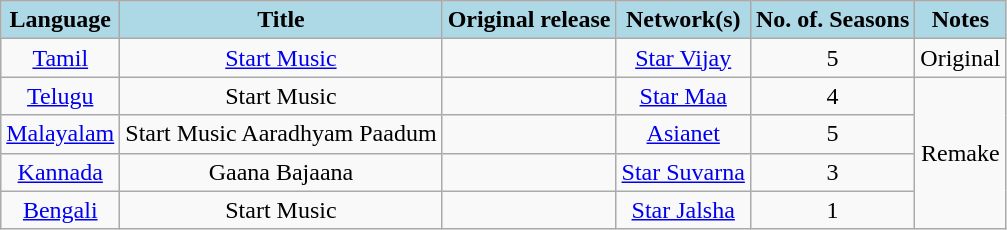<table class="wikitable" style="text-align:center;">
<tr>
<th style="background:LightBlue;">Language</th>
<th style="background:LightBlue;">Title</th>
<th style="background:LightBlue;">Original release</th>
<th style="background:LightBlue;">Network(s)</th>
<th style="background:LightBlue;">No. of. Seasons</th>
<th style="background:LightBlue;">Notes</th>
</tr>
<tr>
<td><a href='#'>Tamil</a></td>
<td><a href='#'>Start Music</a></td>
<td></td>
<td><a href='#'>Star Vijay</a></td>
<td>5</td>
<td>Original</td>
</tr>
<tr>
<td><a href='#'>Telugu</a></td>
<td>Start Music</td>
<td></td>
<td><a href='#'>Star Maa</a></td>
<td>4</td>
<td rowspan="5">Remake</td>
</tr>
<tr>
<td><a href='#'>Malayalam</a></td>
<td>Start Music Aaradhyam Paadum</td>
<td></td>
<td><a href='#'>Asianet</a></td>
<td>5</td>
</tr>
<tr>
<td><a href='#'>Kannada</a></td>
<td>Gaana Bajaana</td>
<td></td>
<td><a href='#'>Star Suvarna</a></td>
<td>3</td>
</tr>
<tr>
<td><a href='#'>Bengali</a></td>
<td>Start Music</td>
<td></td>
<td><a href='#'>Star Jalsha</a></td>
<td>1</td>
</tr>
</table>
